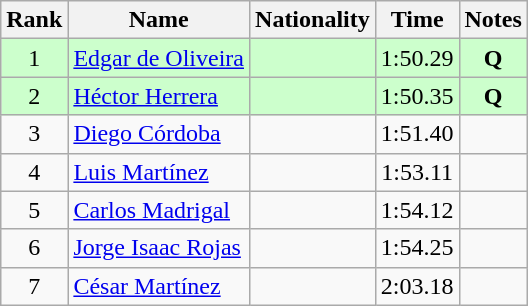<table class="wikitable sortable" style="text-align:center">
<tr>
<th>Rank</th>
<th>Name</th>
<th>Nationality</th>
<th>Time</th>
<th>Notes</th>
</tr>
<tr bgcolor=ccffcc>
<td align=center>1</td>
<td align=left><a href='#'>Edgar de Oliveira</a></td>
<td align=left></td>
<td>1:50.29</td>
<td><strong>Q</strong></td>
</tr>
<tr bgcolor=ccffcc>
<td align=center>2</td>
<td align=left><a href='#'>Héctor Herrera</a></td>
<td align=left></td>
<td>1:50.35</td>
<td><strong>Q</strong></td>
</tr>
<tr>
<td align=center>3</td>
<td align=left><a href='#'>Diego Córdoba</a></td>
<td align=left></td>
<td>1:51.40</td>
<td></td>
</tr>
<tr>
<td align=center>4</td>
<td align=left><a href='#'>Luis Martínez</a></td>
<td align=left></td>
<td>1:53.11</td>
<td></td>
</tr>
<tr>
<td align=center>5</td>
<td align=left><a href='#'>Carlos Madrigal</a></td>
<td align=left></td>
<td>1:54.12</td>
<td></td>
</tr>
<tr>
<td align=center>6</td>
<td align=left><a href='#'>Jorge Isaac Rojas</a></td>
<td align=left></td>
<td>1:54.25</td>
<td></td>
</tr>
<tr>
<td align=center>7</td>
<td align=left><a href='#'>César Martínez</a></td>
<td align=left></td>
<td>2:03.18</td>
<td></td>
</tr>
</table>
